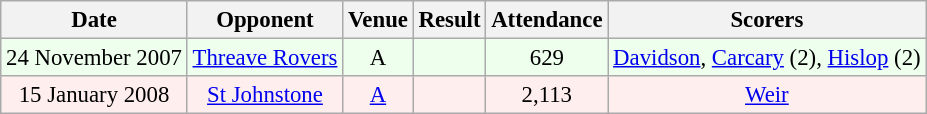<table class="wikitable sortable" style="font-size:95%; text-align:center">
<tr>
<th>Date</th>
<th>Opponent</th>
<th>Venue</th>
<th>Result</th>
<th>Attendance</th>
<th>Scorers</th>
</tr>
<tr bgcolor="#EEFFEE">
<td>24 November 2007</td>
<td><a href='#'>Threave Rovers</a></td>
<td>A</td>
<td></td>
<td>629</td>
<td><a href='#'>Davidson</a>, <a href='#'>Carcary</a> (2), <a href='#'>Hislop</a> (2)</td>
</tr>
<tr bgcolor = "#FFEEEE">
<td>15 January 2008</td>
<td><a href='#'>St Johnstone</a></td>
<td><a href='#'>A</a></td>
<td></td>
<td>2,113</td>
<td><a href='#'>Weir</a></td>
</tr>
</table>
